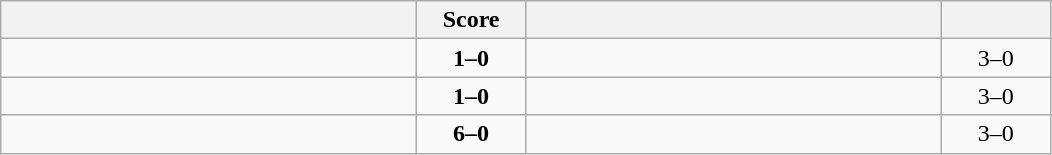<table class="wikitable" style="text-align: center; ">
<tr>
<th align="right" width="270"></th>
<th width="65">Score</th>
<th align="left" width="270"></th>
<th width="65"></th>
</tr>
<tr>
<td align="left"><strong></strong></td>
<td><strong>1–0</strong></td>
<td align="left"></td>
<td>3–0 <strong></strong></td>
</tr>
<tr>
<td align="left"><strong></strong></td>
<td><strong>1–0</strong></td>
<td align="left"></td>
<td>3–0 <strong></strong></td>
</tr>
<tr>
<td align="left"><strong></strong></td>
<td><strong>6–0</strong></td>
<td align="left"></td>
<td>3–0 <strong></strong></td>
</tr>
</table>
